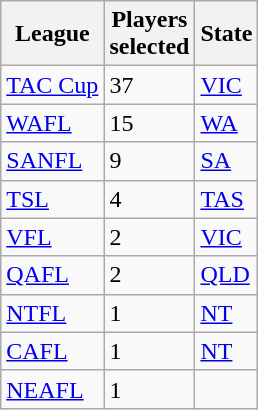<table class="wikitable sortable">
<tr>
<th>League</th>
<th>Players<br>selected</th>
<th>State</th>
</tr>
<tr>
<td><a href='#'>TAC Cup</a></td>
<td>37</td>
<td><a href='#'>VIC</a></td>
</tr>
<tr>
<td><a href='#'>WAFL</a></td>
<td>15</td>
<td><a href='#'>WA</a></td>
</tr>
<tr>
<td><a href='#'>SANFL</a></td>
<td>9</td>
<td><a href='#'>SA</a></td>
</tr>
<tr>
<td><a href='#'>TSL</a></td>
<td>4</td>
<td><a href='#'>TAS</a></td>
</tr>
<tr>
<td><a href='#'>VFL</a></td>
<td>2</td>
<td><a href='#'>VIC</a></td>
</tr>
<tr>
<td><a href='#'>QAFL</a></td>
<td>2</td>
<td><a href='#'>QLD</a></td>
</tr>
<tr>
<td><a href='#'>NTFL</a></td>
<td>1</td>
<td><a href='#'>NT</a></td>
</tr>
<tr>
<td><a href='#'>CAFL</a></td>
<td>1</td>
<td><a href='#'>NT</a></td>
</tr>
<tr>
<td><a href='#'>NEAFL</a></td>
<td>1</td>
<td></td>
</tr>
</table>
